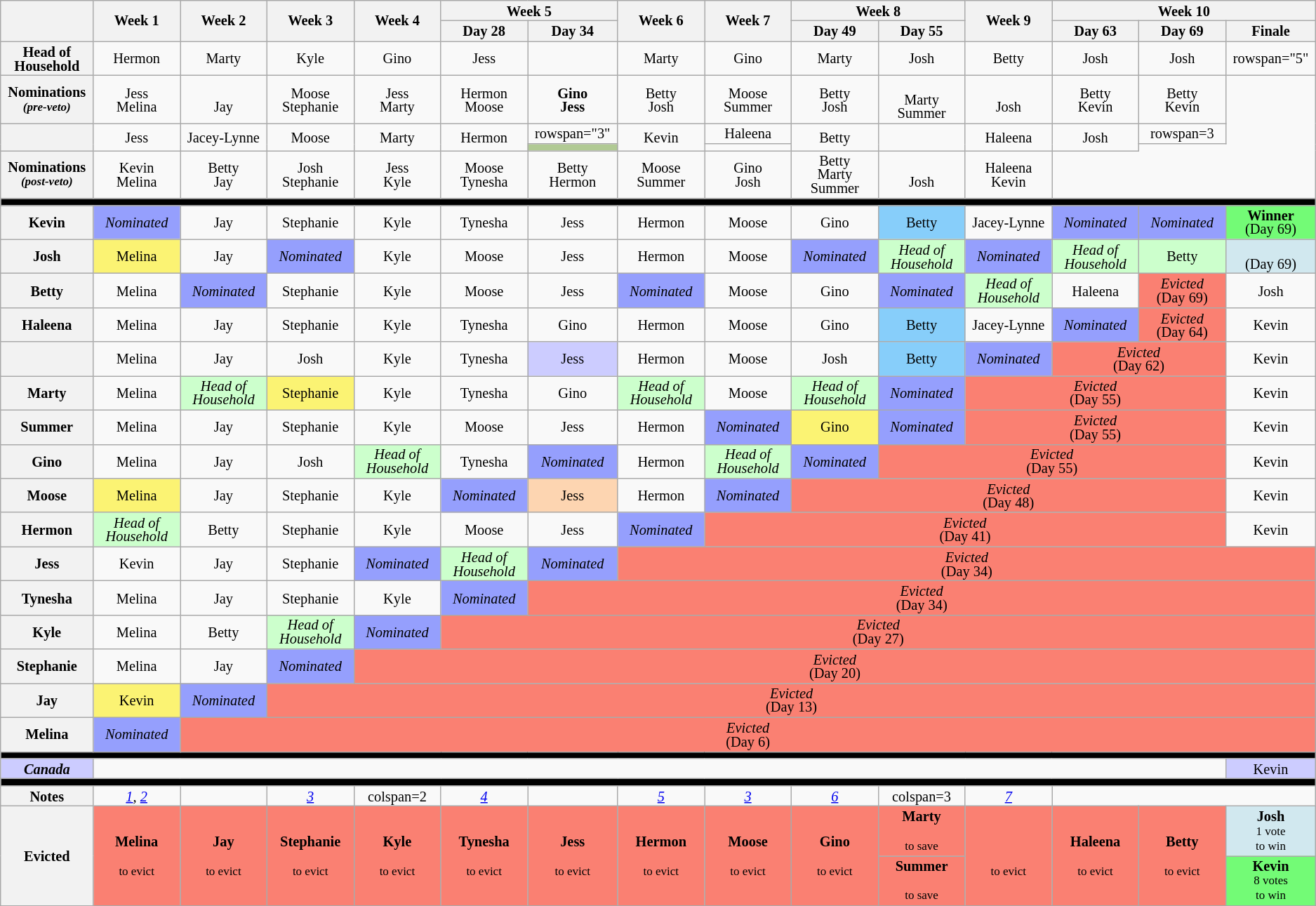<table class="wikitable" style="text-align:center; line-height:13px; font-size:85%">
<tr>
<th rowspan="2" style="width: 6%;"></th>
<th rowspan="2" style="width: 6%;">Week 1</th>
<th rowspan="2" style="width: 6%;">Week 2</th>
<th rowspan="2" style="width: 6%;">Week 3</th>
<th rowspan="2" style="width: 6%;">Week 4</th>
<th colspan="2" style="width: 6%;">Week 5</th>
<th rowspan="2" style="width: 6%;">Week 6</th>
<th rowspan="2" style="width: 6%;">Week 7</th>
<th colspan="2" style="width: 6%;">Week 8</th>
<th rowspan="2" style="width: 6%;">Week 9</th>
<th colspan="3">Week 10</th>
</tr>
<tr>
<th style="width: 6%;">Day 28</th>
<th style="width: 6%;">Day 34</th>
<th style="width: 6%;">Day 49</th>
<th style="width: 6%;">Day 55</th>
<th style="width: 6%;">Day 63</th>
<th style="width: 6%;">Day 69</th>
<th style="width: 6%;">Finale</th>
</tr>
<tr>
<th>Head of<br>Household</th>
<td>Hermon</td>
<td>Marty</td>
<td>Kyle</td>
<td>Gino</td>
<td>Jess</td>
<td></td>
<td>Marty</td>
<td>Gino</td>
<td>Marty</td>
<td>Josh</td>
<td>Betty</td>
<td>Josh</td>
<td>Josh</td>
<td>rowspan="5" </td>
</tr>
<tr>
<th>Nominations<br><small><em>(pre-veto)</em></small></th>
<td>Jess<br>Melina</td>
<td><br>Jay</td>
<td>Moose<br>Stephanie</td>
<td>Jess<br>Marty</td>
<td>Hermon<br>Moose</td>
<td><strong>Gino<br>Jess</strong></td>
<td>Betty<br>Josh</td>
<td>Moose<br>Summer</td>
<td>Betty<br>Josh</td>
<td><br>Marty<br>Summer</td>
<td><br>Josh</td>
<td>Betty<br>Kevin</td>
<td>Betty<br>Kevin</td>
</tr>
<tr>
<th rowspan=2></th>
<td rowspan=2>Jess</td>
<td rowspan=2>Jacey-Lynne</td>
<td rowspan=2>Moose</td>
<td rowspan=2>Marty</td>
<td rowspan=2>Hermon</td>
<td>rowspan="3" </td>
<td rowspan=2>Kevin</td>
<td>Haleena</td>
<td rowspan=2>Betty</td>
<td rowspan=2></td>
<td rowspan=2>Haleena</td>
<td rowspan=2>Josh</td>
<td>rowspan=3 </td>
</tr>
<tr>
<td style="background:#B1CA94"></td>
</tr>
<tr>
<th>Nominations<br><small><em>(post-veto)</em></small></th>
<td>Kevin<br>Melina</td>
<td>Betty<br>Jay</td>
<td>Josh<br>Stephanie</td>
<td>Jess<br>Kyle</td>
<td>Moose<br>Tynesha</td>
<td>Betty<br>Hermon</td>
<td>Moose<br>Summer</td>
<td>Gino<br>Josh</td>
<td>Betty<br>Marty<br>Summer</td>
<td><br>Josh</td>
<td>Haleena<br>Kevin</td>
</tr>
<tr>
<td colspan="15" style="background:black;"></td>
</tr>
<tr>
<th>Kevin</th>
<td style="background:#959ffd"><em>Nominated</em></td>
<td>Jay</td>
<td>Stephanie</td>
<td>Kyle</td>
<td>Tynesha</td>
<td>Jess</td>
<td>Hermon</td>
<td>Moose</td>
<td>Gino</td>
<td style="background:#87CEFA">Betty</td>
<td>Jacey-Lynne</td>
<td style="background:#959ffd"><em>Nominated</em></td>
<td style="background:#959ffd"><em>Nominated</em></td>
<td style="background:#73fb76;"><strong>Winner</strong><br>(Day 69)</td>
</tr>
<tr>
<th>Josh</th>
<td style="background:#FBF373;">Melina</td>
<td>Jay</td>
<td style="background:#959ffd"><em>Nominated</em></td>
<td>Kyle</td>
<td>Moose</td>
<td>Jess</td>
<td>Hermon</td>
<td>Moose</td>
<td style="background:#959ffd"><em>Nominated</em></td>
<td style="background:#cfc"><em>Head of<br>Household</em></td>
<td style="background:#959ffd"><em>Nominated</em></td>
<td style="background:#cfc"><em>Head of<br>Household</em></td>
<td style="background:#cfc">Betty</td>
<td style="background:#d1e8ef;"><br>(Day 69)</td>
</tr>
<tr>
<th>Betty</th>
<td>Melina</td>
<td style="background:#959ffd"><em>Nominated</em></td>
<td>Stephanie</td>
<td>Kyle</td>
<td>Moose</td>
<td>Jess</td>
<td style="background:#959ffd"><em>Nominated</em></td>
<td>Moose</td>
<td>Gino</td>
<td style="background:#959ffd"><em>Nominated</em></td>
<td style="background:#cfc"><em>Head of<br>Household</em></td>
<td>Haleena</td>
<td style="background:salmon;"><em>Evicted</em><br>(Day 69)</td>
<td>Josh</td>
</tr>
<tr>
<th>Haleena</th>
<td>Melina</td>
<td>Jay</td>
<td>Stephanie</td>
<td>Kyle</td>
<td>Tynesha</td>
<td>Gino</td>
<td>Hermon</td>
<td>Moose</td>
<td>Gino</td>
<td style="background:#87CEFA">Betty</td>
<td>Jacey-Lynne</td>
<td style="background:#959ffd"><em>Nominated</em></td>
<td style="background:salmon;"><em>Evicted</em><br>(Day 64)</td>
<td>Kevin</td>
</tr>
<tr>
<th></th>
<td>Melina</td>
<td>Jay</td>
<td>Josh</td>
<td>Kyle</td>
<td>Tynesha</td>
<td style="background:#ccf;">Jess</td>
<td>Hermon</td>
<td>Moose</td>
<td>Josh</td>
<td style="background:#87CEFA">Betty</td>
<td style="background:#959ffd"><em>Nominated</em></td>
<td colspan="2" style="background:salmon;"><em>Evicted</em><br>(Day 62)</td>
<td>Kevin</td>
</tr>
<tr>
<th>Marty</th>
<td>Melina</td>
<td style="background:#cfc"><em>Head of<br>Household</em></td>
<td style="background:#FBF373;">Stephanie</td>
<td>Kyle</td>
<td>Tynesha</td>
<td>Gino</td>
<td style="background:#cfc"><em>Head of<br>Household</em></td>
<td>Moose</td>
<td style="background:#cfc"><em>Head of<br>Household</em></td>
<td style="background:#959ffd"><em>Nominated</em></td>
<td colspan="3" style="background:salmon;"><em>Evicted</em><br>(Day 55)</td>
<td>Kevin</td>
</tr>
<tr>
<th>Summer</th>
<td>Melina</td>
<td>Jay</td>
<td>Stephanie</td>
<td>Kyle</td>
<td>Moose</td>
<td>Jess</td>
<td>Hermon</td>
<td style="background:#959ffd"><em>Nominated</em></td>
<td style="background:#FBF373;">Gino</td>
<td style="background:#959ffd"><em>Nominated</em></td>
<td colspan="3" style="background:salmon;"><em>Evicted</em><br>(Day 55)</td>
<td>Kevin</td>
</tr>
<tr>
<th>Gino</th>
<td>Melina</td>
<td>Jay</td>
<td>Josh</td>
<td style="background:#cfc"><em>Head of<br>Household</em></td>
<td>Tynesha</td>
<td style="background:#959ffd"><em>Nominated</em></td>
<td>Hermon</td>
<td style="background:#cfc"><em>Head of<br>Household</em></td>
<td style="background:#959ffd"><em>Nominated</em></td>
<td colspan="4" style="background:salmon;"><em>Evicted</em><br>(Day 55)</td>
<td>Kevin</td>
</tr>
<tr>
<th>Moose</th>
<td style="background:#FBF373;">Melina</td>
<td>Jay</td>
<td>Stephanie</td>
<td>Kyle</td>
<td style="background:#959ffd"><em>Nominated</em></td>
<td style="background:#FDD5B1">Jess</td>
<td>Hermon</td>
<td style="background:#959ffd"><em>Nominated</em></td>
<td colspan="5" style="background:salmon;"><em>Evicted</em><br>(Day 48)</td>
<td>Kevin</td>
</tr>
<tr>
<th>Hermon</th>
<td style="background:#cfc"><em>Head of<br>Household</em></td>
<td>Betty</td>
<td>Stephanie</td>
<td>Kyle</td>
<td>Moose</td>
<td>Jess</td>
<td style="background:#959ffd"><em>Nominated</em></td>
<td colspan="6" style="background:salmon;"><em>Evicted</em><br>(Day 41)</td>
<td>Kevin</td>
</tr>
<tr>
<th>Jess</th>
<td>Kevin</td>
<td>Jay</td>
<td>Stephanie</td>
<td style="background:#959ffd"><em>Nominated</em></td>
<td style="background:#cfc"><em>Head of<br>Household</em></td>
<td style="background:#959ffd"><em>Nominated</em></td>
<td colspan="8" style="background:salmon;"><em>Evicted</em><br>(Day 34)</td>
</tr>
<tr>
<th>Tynesha</th>
<td>Melina</td>
<td>Jay</td>
<td>Stephanie</td>
<td>Kyle</td>
<td style="background:#959ffd"><em>Nominated</em></td>
<td colspan="9" style="background:salmon;"><em>Evicted</em><br>(Day 34)</td>
</tr>
<tr>
<th>Kyle</th>
<td>Melina</td>
<td>Betty</td>
<td style="background:#cfc"><em>Head of<br>Household</em></td>
<td style="background:#959ffd"><em>Nominated</em></td>
<td colspan="10" style="background:salmon;"><em>Evicted</em><br>(Day 27)</td>
</tr>
<tr>
<th>Stephanie</th>
<td>Melina</td>
<td>Jay</td>
<td style="background:#959ffd"><em>Nominated</em></td>
<td colspan="11" style="background:salmon;"><em>Evicted</em><br>(Day 20)</td>
</tr>
<tr>
<th>Jay</th>
<td style="background:#FBF373;">Kevin</td>
<td style="background:#959ffd"><em>Nominated</em></td>
<td colspan="12" style="background:salmon;"><em>Evicted</em><br>(Day 13)</td>
</tr>
<tr>
<th>Melina</th>
<td style="background:#959ffd"><em>Nominated</em></td>
<td colspan="13" style="background:salmon;"><em>Evicted</em><br>(Day 6)</td>
</tr>
<tr>
<td colspan="15" style="background:black;"></td>
</tr>
<tr>
<th style="background:#ccf"><em>Canada</em></th>
<td colspan="13"></td>
<td style="background:#ccf">Kevin</td>
</tr>
<tr>
<td colspan="15" style="background:black;"></td>
</tr>
<tr>
<th>Notes</th>
<td><em><a href='#'>1</a></em>, <em><a href='#'>2</a></em></td>
<td></td>
<td><em><a href='#'>3</a></em></td>
<td>colspan=2 </td>
<td><em><a href='#'>4</a></em></td>
<td></td>
<td><em><a href='#'>5</a></em></td>
<td><em><a href='#'>3</a></em></td>
<td><em><a href='#'>6</a></em></td>
<td>colspan=3 </td>
<td><em><a href='#'>7</a></em></td>
</tr>
<tr>
<th rowspan=2>Evicted</th>
<td rowspan="2" style="background:salmon;"><strong>Melina</strong><br><small><br>to evict</small></td>
<td rowspan="2" style="background:salmon;"><strong>Jay</strong><br><small><br>to evict</small></td>
<td rowspan="2" style="background:salmon;"><strong>Stephanie</strong><br><small><br>to evict</small></td>
<td rowspan="2" style="background:salmon;"><strong>Kyle</strong><br><small><br>to evict</small></td>
<td rowspan="2" style="background:salmon;"><strong>Tynesha</strong><br><small><br>to evict</small></td>
<td rowspan="2" style="background:salmon;"><strong>Jess</strong><br><small><br>to evict</small></td>
<td rowspan="2" style="background:salmon;"><strong>Hermon</strong><br><small><br>to evict</small></td>
<td rowspan="2" style="background:salmon;"><strong>Moose</strong><br><small><br>to evict</small></td>
<td rowspan="2" style="background:salmon;"><strong>Gino</strong><br><small><br>to evict</small></td>
<td style="background:salmon;"><strong>Marty</strong><br><small><br>to save</small></td>
<td rowspan="2" style="background:salmon;"><strong></strong><br><small><br>to evict</small></td>
<td rowspan="2" style="background:salmon"><strong>Haleena</strong><br><small><br>to evict</small></td>
<td rowspan="2" style="background:salmon;"><strong>Betty</strong><br><small><br>to evict</small></td>
<td style="background:#d1e8ef;"><strong>Josh</strong><br><small>1 vote<br>to win</small></td>
</tr>
<tr>
<td style="background:salmon;"><strong>Summer</strong><br><small><br>to save</small></td>
<td rowspan="2" style="background:#73fb76;"><strong>Kevin</strong><br><small>8 votes<br>to win</small></td>
</tr>
</table>
